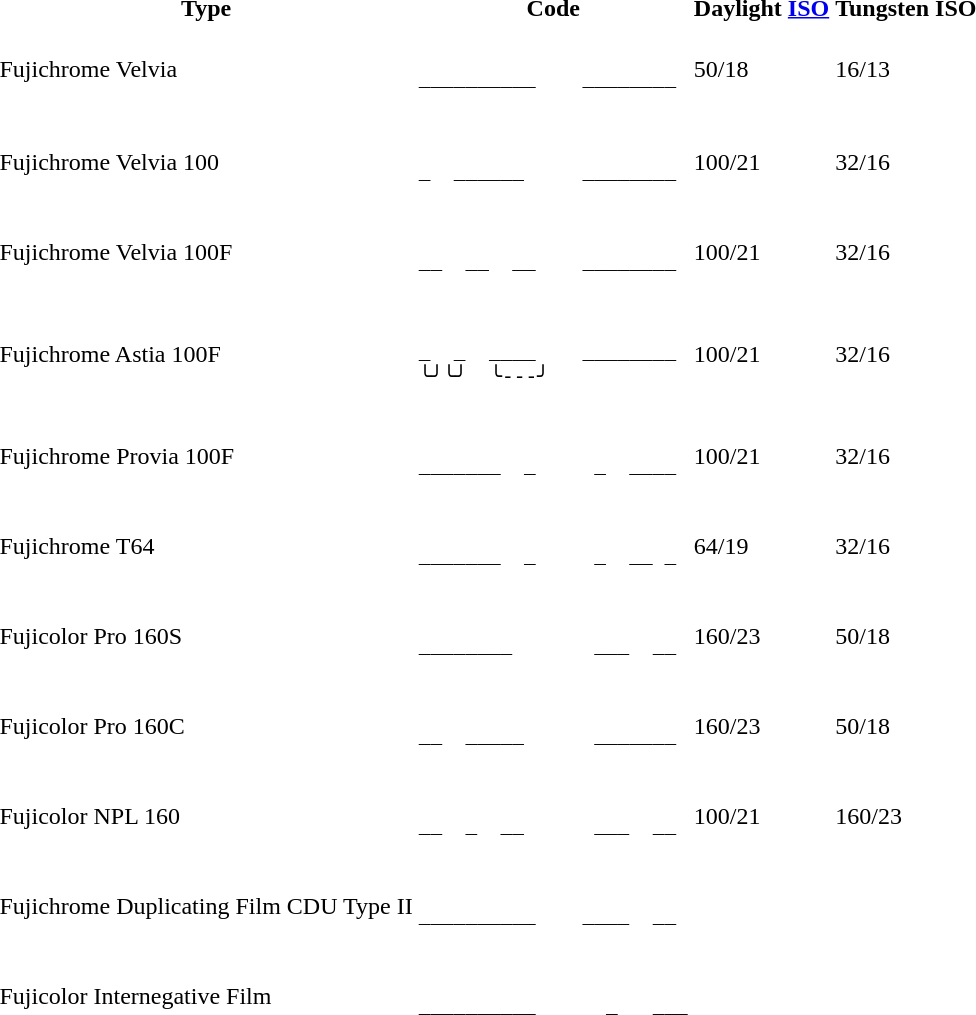<table>
<tr>
<th>Type</th>
<th>Code</th>
<th>Daylight <a href='#'>ISO</a></th>
<th>Tungsten ISO</th>
</tr>
<tr>
<td>Fujichrome Velvia</td>
<td><pre><br>__________    ________</pre></td>
<td>50/18</td>
<td>16/13</td>
</tr>
<tr>
</tr>
<tr>
<td>Fujichrome Velvia 100</td>
<td><pre><br>_  ______     ________</pre></td>
<td>100/21</td>
<td>32/16</td>
</tr>
<tr>
<td>Fujichrome Velvia 100F</td>
<td><pre><br>__  __  __    ________</pre></td>
<td>100/21</td>
<td>32/16</td>
</tr>
<tr>
<td>Fujichrome Astia 100F</td>
<td><pre><br>_  _  ____    ________
╰╯╰╯  ╰---╯     
</pre></td>
<td>100/21</td>
<td>32/16</td>
</tr>
<tr>
<td>Fujichrome Provia 100F</td>
<td><pre><br>_______  _     _  ____</pre></td>
<td>100/21</td>
<td>32/16</td>
</tr>
<tr>
<td>Fujichrome T64</td>
<td><pre><br>_______  _     _  __ _</pre></td>
<td>64/19</td>
<td>32/16</td>
</tr>
<tr>
<td>Fujicolor Pro 160S</td>
<td><pre><br>________       ___  __</pre></td>
<td>160/23</td>
<td>50/18</td>
</tr>
<tr>
<td>Fujicolor Pro 160C</td>
<td><pre><br>__  _____      _______</pre></td>
<td>160/23</td>
<td>50/18</td>
</tr>
<tr>
<td>Fujicolor NPL 160</td>
<td><pre><br>__  _  __      ___  __</pre></td>
<td>100/21</td>
<td>160/23</td>
</tr>
<tr>
<td>Fujichrome Duplicating Film CDU Type II</td>
<td><pre><br>__________    ____  __</pre></td>
<td></td>
<td></td>
</tr>
<tr>
<td>Fujicolor Internegative Film</td>
<td><pre><br>__________      _   ___</pre></td>
<td></td>
<td></td>
</tr>
</table>
